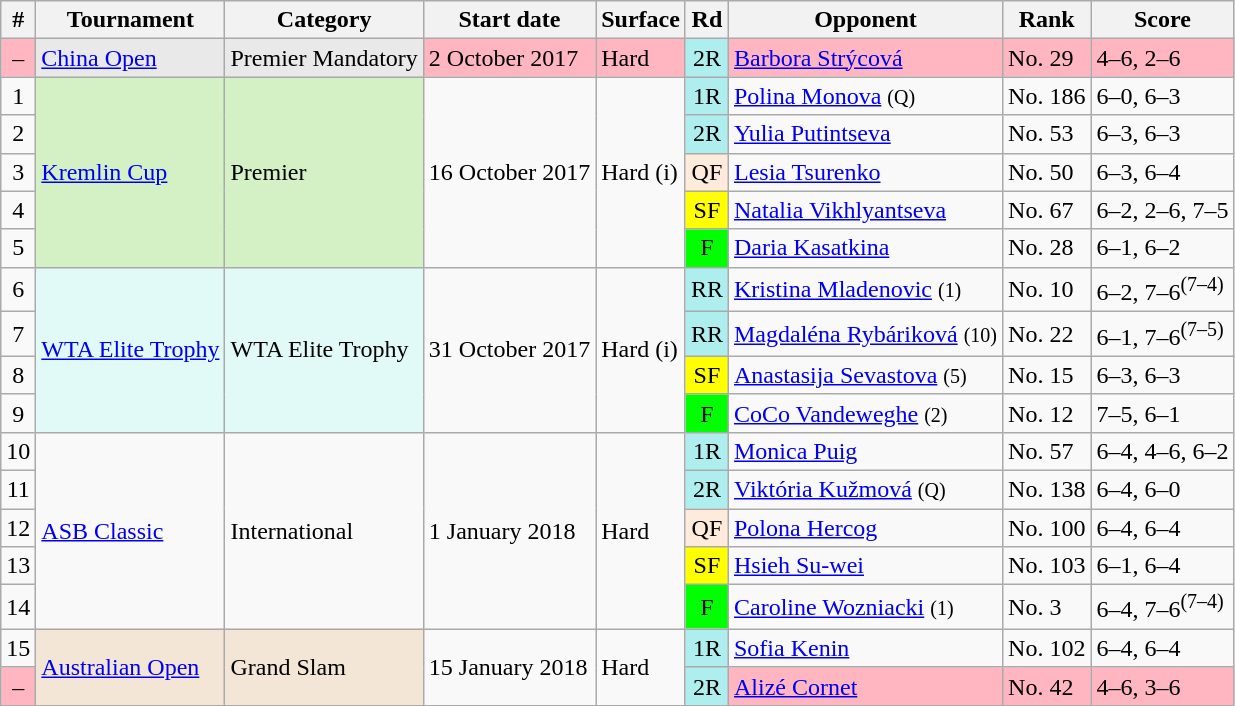<table class="wikitable sortable">
<tr>
<th scope="col">#</th>
<th scope="col">Tournament</th>
<th scope="col">Category</th>
<th scope="col">Start date</th>
<th scope="col">Surface</th>
<th scope="col">Rd</th>
<th scope="col">Opponent</th>
<th scope="col">Rank</th>
<th scope="col" class="unsortable">Score</th>
</tr>
<tr style="background:lightpink">
<td style="text-align:center">–</td>
<td style="background:#E9E9E9;"><a href='#'>China Open</a></td>
<td style="background:#E9E9E9;">Premier Mandatory</td>
<td>2 October 2017</td>
<td>Hard</td>
<td style="text-align:center; background:#afeeee;">2R</td>
<td> <a href='#'>Barbora Strýcová</a></td>
<td style="text-align:left">No. 29</td>
<td>4–6, 2–6</td>
</tr>
<tr>
<td style="text-align:center">1</td>
<td style="background:#d4f1c5" rowspan="5"><a href='#'>Kremlin Cup</a></td>
<td style="background:#d4f1c5" rowspan="5">Premier</td>
<td rowspan="5">16 October 2017</td>
<td rowspan="5">Hard (i)</td>
<td style="text-align:center; background:#afeeee;">1R</td>
<td> <a href='#'>Polina Monova</a> <small>(Q)</small></td>
<td style="text-align:left">No. 186</td>
<td>6–0, 6–3</td>
</tr>
<tr>
<td style="text-align:center">2</td>
<td style="text-align:center; background:#afeeee;">2R</td>
<td> <a href='#'>Yulia Putintseva</a></td>
<td style="text-align:left">No. 53</td>
<td>6–3, 6–3</td>
</tr>
<tr>
<td style="text-align:center">3</td>
<td style="text-align:center; background:#ffebdc;">QF</td>
<td> <a href='#'>Lesia Tsurenko</a></td>
<td style="text-align:left">No. 50</td>
<td>6–3, 6–4</td>
</tr>
<tr>
<td style="text-align:center">4</td>
<td style="text-align:center; background:yellow;">SF</td>
<td> <a href='#'>Natalia Vikhlyantseva</a></td>
<td style="text-align:left">No. 67</td>
<td>6–2, 2–6, 7–5</td>
</tr>
<tr>
<td style="text-align:center">5</td>
<td style="text-align:center; background:lime;">F</td>
<td> <a href='#'>Daria Kasatkina</a></td>
<td style="text-align:left">No. 28</td>
<td>6–1, 6–2</td>
</tr>
<tr>
<td style="text-align:center">6</td>
<td style="background:#e2faf7;" rowspan="4"><a href='#'>WTA Elite Trophy</a></td>
<td style="background:#e2faf7;" rowspan="4">WTA Elite Trophy</td>
<td rowspan="4">31 October 2017</td>
<td rowspan="4">Hard (i)</td>
<td style="text-align:center; background:#afeeee;">RR</td>
<td> <a href='#'>Kristina Mladenovic</a> <small>(1)</small></td>
<td style="text-align:left">No. 10</td>
<td>6–2, 7–6<sup>(7–4)</sup></td>
</tr>
<tr>
<td style="text-align:center">7</td>
<td style="text-align:center; background:#afeeee;">RR</td>
<td> <a href='#'>Magdaléna Rybáriková</a> <small>(10)</small></td>
<td style="text-align:left">No. 22</td>
<td>6–1, 7–6<sup>(7–5)</sup></td>
</tr>
<tr>
<td style="text-align:center">8</td>
<td style="text-align:center; background:yellow;">SF</td>
<td> <a href='#'>Anastasija Sevastova</a> <small>(5)</small></td>
<td style="text-align:left">No. 15</td>
<td>6–3, 6–3</td>
</tr>
<tr>
<td style="text-align:center">9</td>
<td style="text-align:center; background:lime;">F</td>
<td> <a href='#'>CoCo Vandeweghe</a> <small>(2)</small></td>
<td style="text-align:left">No. 12</td>
<td>7–5, 6–1</td>
</tr>
<tr>
<td style="text-align:center">10</td>
<td rowspan="5"><a href='#'>ASB Classic</a></td>
<td rowspan="5">International</td>
<td rowspan="5">1 January 2018</td>
<td rowspan="5">Hard</td>
<td style="text-align:center; background:#afeeee;">1R</td>
<td> <a href='#'>Monica Puig</a></td>
<td style="text-align:left">No. 57</td>
<td>6–4, 4–6, 6–2</td>
</tr>
<tr>
<td style="text-align:center">11</td>
<td style="text-align:center; background:#afeeee;">2R</td>
<td> <a href='#'>Viktória Kužmová</a> <small>(Q)</small></td>
<td style="text-align:left">No. 138</td>
<td>6–4, 6–0</td>
</tr>
<tr>
<td style="text-align:center">12</td>
<td style="text-align:center; background:#ffebdc;">QF</td>
<td> <a href='#'>Polona Hercog</a></td>
<td style="text-align:left">No. 100</td>
<td>6–4, 6–4</td>
</tr>
<tr>
<td style="text-align:center">13</td>
<td style="text-align:center; background:yellow;">SF</td>
<td> <a href='#'>Hsieh Su-wei</a></td>
<td style="text-align:left">No. 103</td>
<td>6–1, 6–4</td>
</tr>
<tr>
<td style="text-align:center">14</td>
<td style="text-align:center; background:lime;">F</td>
<td> <a href='#'>Caroline Wozniacki</a> <small>(1)</small></td>
<td style="text-align:left">No. 3</td>
<td>6–4, 7–6<sup>(7–4)</sup></td>
</tr>
<tr>
<td style="text-align:center">15</td>
<td style="background:#f3e6d7;" rowspan="2"><a href='#'>Australian Open</a></td>
<td style="background:#f3e6d7;" rowspan="2">Grand Slam</td>
<td rowspan="2">15 January 2018</td>
<td rowspan="2">Hard</td>
<td style="text-align:center; background:#afeeee;">1R</td>
<td> <a href='#'>Sofia Kenin</a></td>
<td style="text-align:left">No. 102</td>
<td>6–4, 6–4</td>
</tr>
<tr bgcolor=lightpink>
<td style="text-align:center">–</td>
<td style="text-align:center; background:#afeeee;">2R</td>
<td> <a href='#'>Alizé Cornet</a></td>
<td style="text-align:left">No. 42</td>
<td>4–6, 3–6</td>
</tr>
</table>
